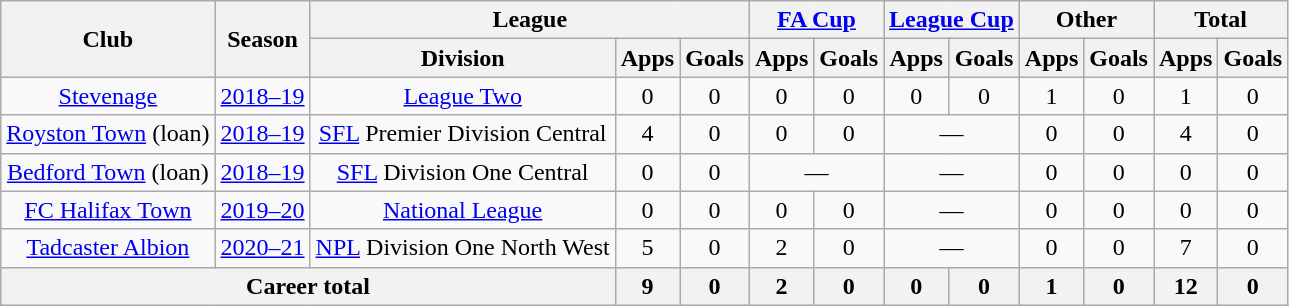<table class="wikitable" style="text-align: center">
<tr>
<th rowspan="2">Club</th>
<th rowspan="2">Season</th>
<th colspan="3">League</th>
<th colspan="2"><a href='#'>FA Cup</a></th>
<th colspan="2"><a href='#'>League Cup</a></th>
<th colspan="2">Other</th>
<th colspan="2">Total</th>
</tr>
<tr>
<th>Division</th>
<th>Apps</th>
<th>Goals</th>
<th>Apps</th>
<th>Goals</th>
<th>Apps</th>
<th>Goals</th>
<th>Apps</th>
<th>Goals</th>
<th>Apps</th>
<th>Goals</th>
</tr>
<tr>
<td rowspan="1"><a href='#'>Stevenage</a></td>
<td><a href='#'>2018–19</a></td>
<td><a href='#'>League Two</a></td>
<td>0</td>
<td>0</td>
<td>0</td>
<td>0</td>
<td>0</td>
<td>0</td>
<td>1</td>
<td>0</td>
<td>1</td>
<td>0</td>
</tr>
<tr>
<td rowspan="1"><a href='#'>Royston Town</a> (loan)</td>
<td><a href='#'>2018–19</a></td>
<td><a href='#'>SFL</a> Premier Division Central</td>
<td>4</td>
<td>0</td>
<td>0</td>
<td>0</td>
<td colspan="2">—</td>
<td>0</td>
<td>0</td>
<td>4</td>
<td>0</td>
</tr>
<tr>
<td rowspan="1"><a href='#'>Bedford Town</a> (loan)</td>
<td><a href='#'>2018–19</a></td>
<td><a href='#'>SFL</a> Division One Central</td>
<td>0</td>
<td>0</td>
<td colspan="2">—</td>
<td colspan="2">—</td>
<td>0</td>
<td>0</td>
<td>0</td>
<td>0</td>
</tr>
<tr>
<td rowspan="1"><a href='#'>FC Halifax Town</a></td>
<td><a href='#'>2019–20</a></td>
<td><a href='#'>National League</a></td>
<td>0</td>
<td>0</td>
<td>0</td>
<td>0</td>
<td colspan="2">—</td>
<td>0</td>
<td>0</td>
<td>0</td>
<td>0</td>
</tr>
<tr>
<td rowspan="1"><a href='#'>Tadcaster Albion</a></td>
<td><a href='#'>2020–21</a></td>
<td><a href='#'>NPL</a> Division One North West</td>
<td>5</td>
<td>0</td>
<td>2</td>
<td>0</td>
<td colspan="2">—</td>
<td>0</td>
<td>0</td>
<td>7</td>
<td>0</td>
</tr>
<tr>
<th colspan=3>Career total</th>
<th>9</th>
<th>0</th>
<th>2</th>
<th>0</th>
<th>0</th>
<th>0</th>
<th>1</th>
<th>0</th>
<th>12</th>
<th>0</th>
</tr>
</table>
